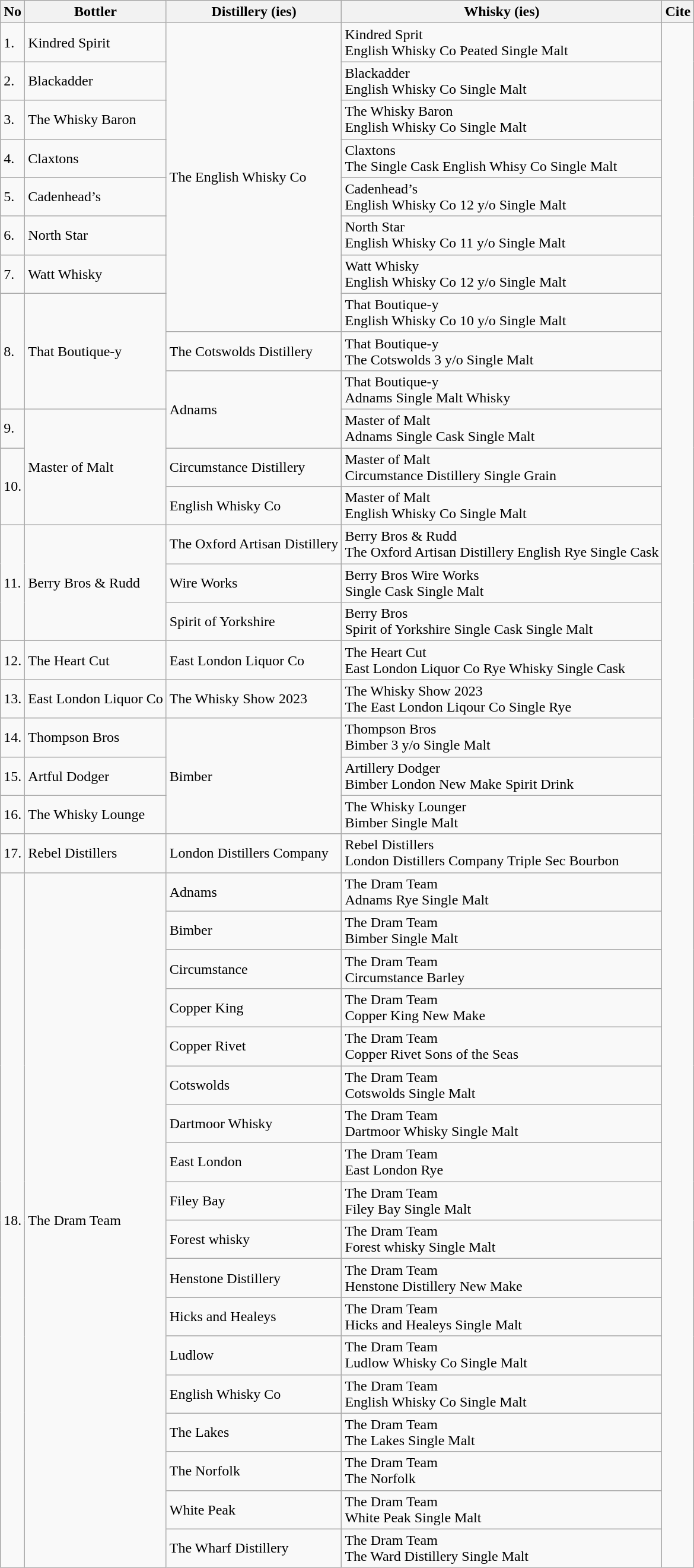<table class="wikitable">
<tr>
<th>No</th>
<th>Bottler</th>
<th>Distillery (ies)</th>
<th>Whisky (ies)</th>
<th>Cite</th>
</tr>
<tr>
<td>1.</td>
<td>Kindred Spirit</td>
<td rowspan="8">The English Whisky Co</td>
<td>Kindred Sprit<br>English Whisky Co
Peated Single Malt</td>
<td rowspan="40"> </td>
</tr>
<tr>
<td>2.</td>
<td>Blackadder</td>
<td>Blackadder<br>English Whisky Co 
Single Malt</td>
</tr>
<tr>
<td>3.</td>
<td>The Whisky Baron</td>
<td>The Whisky Baron<br>English Whisky Co Single Malt</td>
</tr>
<tr>
<td>4.</td>
<td>Claxtons</td>
<td>Claxtons<br>The Single Cask English Whisy Co Single Malt</td>
</tr>
<tr>
<td>5.</td>
<td>Cadenhead’s</td>
<td>Cadenhead’s<br>English Whisky Co 12 y/o Single Malt</td>
</tr>
<tr>
<td>6.</td>
<td>North Star</td>
<td>North Star<br>English Whisky Co 11 y/o Single Malt</td>
</tr>
<tr>
<td>7.</td>
<td>Watt Whisky</td>
<td>Watt Whisky<br>English Whisky Co 12 y/o Single Malt</td>
</tr>
<tr>
<td rowspan="3">8.</td>
<td rowspan="3">That Boutique-y</td>
<td>That Boutique-y<br>English Whisky Co 10 y/o Single Malt</td>
</tr>
<tr>
<td>The Cotswolds Distillery</td>
<td>That Boutique-y<br>The Cotswolds 3 y/o Single Malt</td>
</tr>
<tr>
<td rowspan="2">Adnams</td>
<td>That Boutique-y<br>Adnams Single Malt Whisky</td>
</tr>
<tr>
<td>9.</td>
<td rowspan="3">Master of Malt</td>
<td>Master of Malt<br>Adnams
Single Cask
Single Malt</td>
</tr>
<tr>
<td rowspan="2">10.</td>
<td>Circumstance Distillery</td>
<td>Master of Malt<br>Circumstance Distillery 
Single Grain</td>
</tr>
<tr>
<td>English Whisky Co</td>
<td>Master of Malt<br>English Whisky Co
Single Malt</td>
</tr>
<tr>
<td rowspan="3">11.</td>
<td rowspan="3">Berry Bros & Rudd</td>
<td>The Oxford Artisan Distillery</td>
<td>Berry Bros & Rudd<br>The Oxford Artisan Distillery English Rye Single Cask</td>
</tr>
<tr>
<td>Wire Works</td>
<td>Berry Bros Wire Works<br>Single Cask Single Malt</td>
</tr>
<tr>
<td>Spirit of Yorkshire</td>
<td>Berry Bros<br>Spirit of Yorkshire 
Single Cask Single Malt</td>
</tr>
<tr>
<td>12.</td>
<td>The Heart Cut</td>
<td>East London Liquor Co</td>
<td>The Heart Cut<br>East London Liquor Co Rye Whisky Single Cask</td>
</tr>
<tr>
<td>13.</td>
<td>East London Liquor Co</td>
<td>The Whisky Show 2023</td>
<td>The Whisky Show 2023<br>The East London Liqour Co Single Rye</td>
</tr>
<tr>
<td>14.</td>
<td>Thompson Bros</td>
<td rowspan="3">Bimber</td>
<td>Thompson Bros<br>Bimber 3 y/o Single Malt</td>
</tr>
<tr>
<td>15.</td>
<td>Artful Dodger</td>
<td>Artillery Dodger<br>Bimber London New Make Spirit Drink</td>
</tr>
<tr>
<td>16.</td>
<td>The Whisky Lounge</td>
<td>The Whisky Lounger<br>Bimber Single Malt</td>
</tr>
<tr>
<td>17.</td>
<td>Rebel Distillers</td>
<td>London Distillers Company</td>
<td>Rebel Distillers<br>London Distillers Company
Triple Sec Bourbon</td>
</tr>
<tr>
<td rowspan="18">18.</td>
<td rowspan="18">The Dram Team</td>
<td>Adnams</td>
<td>The Dram Team<br>Adnams
Rye Single Malt</td>
</tr>
<tr>
<td>Bimber</td>
<td>The Dram Team<br>Bimber
Single Malt</td>
</tr>
<tr>
<td>Circumstance</td>
<td>The Dram Team<br>Circumstance
Barley</td>
</tr>
<tr>
<td>Copper King</td>
<td>The Dram Team<br>Copper King
New Make</td>
</tr>
<tr>
<td>Copper Rivet</td>
<td>The Dram Team<br>Copper Rivet
Sons of the Seas</td>
</tr>
<tr>
<td>Cotswolds</td>
<td>The Dram Team<br>Cotswolds
Single Malt</td>
</tr>
<tr>
<td>Dartmoor Whisky</td>
<td>The Dram Team<br>Dartmoor Whisky
Single Malt</td>
</tr>
<tr>
<td>East London</td>
<td>The Dram Team<br>East London
Rye</td>
</tr>
<tr>
<td>Filey Bay</td>
<td>The Dram Team<br>Filey Bay
Single Malt</td>
</tr>
<tr>
<td>Forest whisky</td>
<td>The Dram Team<br>Forest whisky
Single Malt</td>
</tr>
<tr>
<td>Henstone Distillery</td>
<td>The Dram Team<br>Henstone Distillery
New Make</td>
</tr>
<tr>
<td>Hicks and Healeys</td>
<td>The Dram Team<br>Hicks and Healeys
Single Malt</td>
</tr>
<tr>
<td>Ludlow</td>
<td>The Dram Team<br>Ludlow Whisky Co
Single Malt</td>
</tr>
<tr>
<td>English Whisky Co</td>
<td>The Dram Team<br>English Whisky Co
Single Malt</td>
</tr>
<tr>
<td>The Lakes</td>
<td>The Dram Team<br>The Lakes
Single Malt</td>
</tr>
<tr>
<td>The Norfolk</td>
<td>The Dram Team<br>The Norfolk</td>
</tr>
<tr>
<td>White Peak</td>
<td>The Dram Team<br>White Peak
Single Malt</td>
</tr>
<tr>
<td>The Wharf Distillery</td>
<td>The Dram Team<br>The Ward Distillery 
Single Malt</td>
</tr>
</table>
